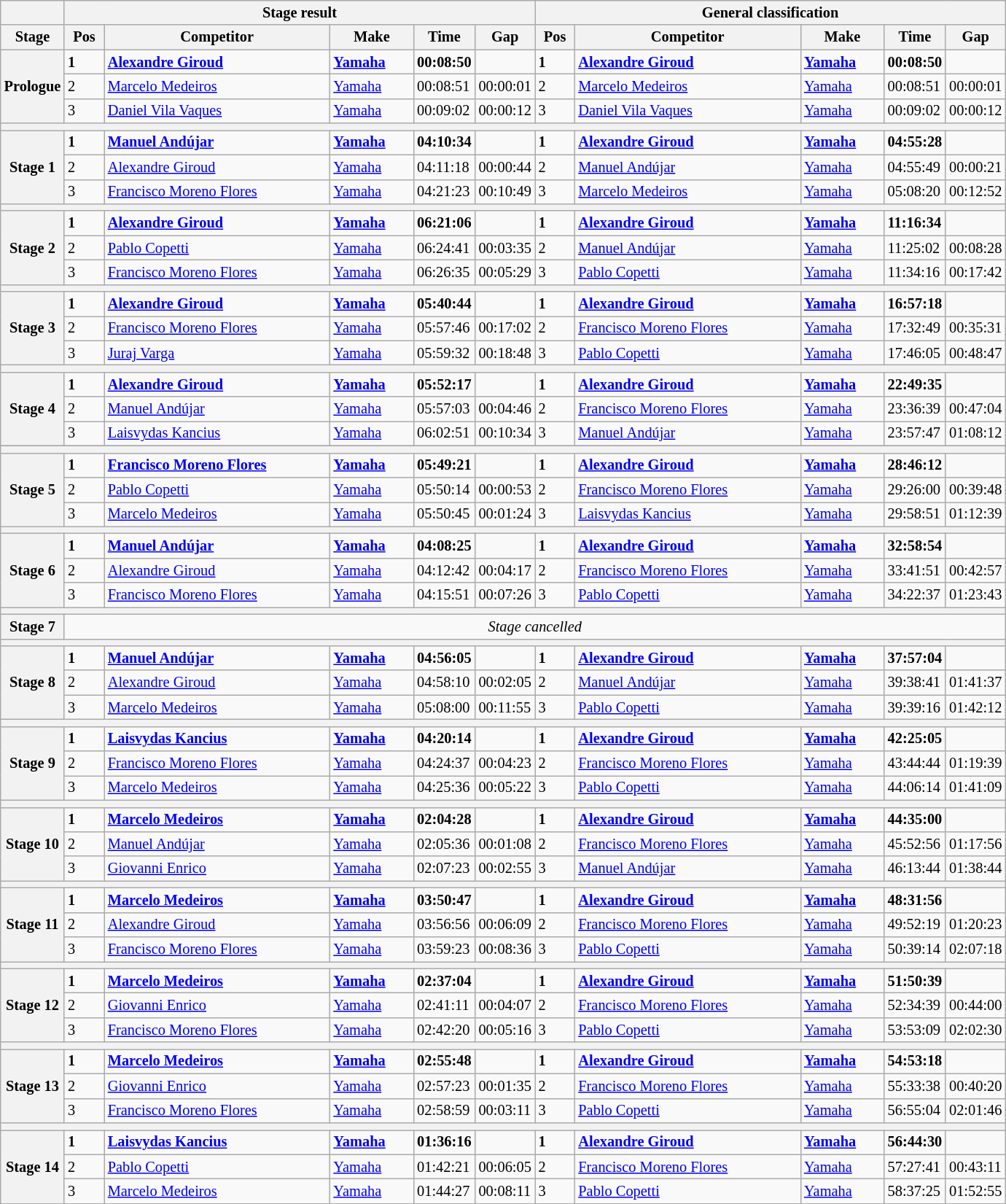<table class="wikitable" style="font-size:85%;">
<tr>
<th></th>
<th colspan=5>Stage result</th>
<th colspan=5>General classification</th>
</tr>
<tr>
<th width="40px">Stage</th>
<th width="30px">Pos</th>
<th width="200px">Competitor</th>
<th width="70px">Make</th>
<th width="40px">Time</th>
<th width="40px">Gap</th>
<th width="30px">Pos</th>
<th width="200px">Competitor</th>
<th width="70px">Make</th>
<th width="40px">Time</th>
<th width="40px">Gap</th>
</tr>
<tr>
<th rowspan=3>Prologue</th>
<td><strong>1</strong></td>
<td><strong> <a href='#'>Alexandre Giroud</a></strong></td>
<td><strong><a href='#'>Yamaha</a></strong></td>
<td><strong>00:08:50</strong></td>
<td></td>
<td><strong>1</strong></td>
<td><strong> <a href='#'>Alexandre Giroud</a></strong></td>
<td><strong><a href='#'>Yamaha</a></strong></td>
<td><strong>00:08:50</strong></td>
<td></td>
</tr>
<tr>
<td>2</td>
<td> <a href='#'>Marcelo Medeiros</a></td>
<td><a href='#'>Yamaha</a></td>
<td>00:08:51</td>
<td>00:00:01</td>
<td>2</td>
<td> <a href='#'>Marcelo Medeiros</a></td>
<td><a href='#'>Yamaha</a></td>
<td>00:08:51</td>
<td>00:00:01</td>
</tr>
<tr>
<td>3</td>
<td> <a href='#'>Daniel Vila Vaques</a></td>
<td><a href='#'>Yamaha</a></td>
<td>00:09:02</td>
<td>00:00:12</td>
<td>3</td>
<td> <a href='#'>Daniel Vila Vaques</a></td>
<td><a href='#'>Yamaha</a></td>
<td>00:09:02</td>
<td>00:00:12</td>
</tr>
<tr>
<th colspan=11></th>
</tr>
<tr>
<th rowspan=3>Stage 1</th>
<td><strong>1</strong></td>
<td><strong> <a href='#'>Manuel Andújar</a></strong></td>
<td><strong><a href='#'>Yamaha</a></strong></td>
<td><strong>04:10:34</strong></td>
<td></td>
<td><strong>1</strong></td>
<td><strong> <a href='#'>Alexandre Giroud</a></strong></td>
<td><strong><a href='#'>Yamaha</a></strong></td>
<td><strong>04:55:28</strong></td>
<td></td>
</tr>
<tr>
<td>2</td>
<td> <a href='#'>Alexandre Giroud</a></td>
<td><a href='#'>Yamaha</a></td>
<td>04:11:18</td>
<td>00:00:44</td>
<td>2</td>
<td> <a href='#'>Manuel Andújar</a></td>
<td><a href='#'>Yamaha</a></td>
<td>04:55:49</td>
<td>00:00:21</td>
</tr>
<tr>
<td>3</td>
<td> <a href='#'>Francisco Moreno Flores</a></td>
<td><a href='#'>Yamaha</a></td>
<td>04:21:23</td>
<td>00:10:49</td>
<td>3</td>
<td> <a href='#'>Marcelo Medeiros</a></td>
<td><a href='#'>Yamaha</a></td>
<td>05:08:20</td>
<td>00:12:52</td>
</tr>
<tr>
<th colspan=11></th>
</tr>
<tr>
<th rowspan=3>Stage 2</th>
<td><strong>1</strong></td>
<td><strong> <a href='#'>Alexandre Giroud</a></strong></td>
<td><strong><a href='#'>Yamaha</a></strong></td>
<td><strong>06:21:06</strong></td>
<td></td>
<td><strong>1</strong></td>
<td><strong> <a href='#'>Alexandre Giroud</a></strong></td>
<td><strong><a href='#'>Yamaha</a></strong></td>
<td><strong>11:16:34</strong></td>
<td></td>
</tr>
<tr>
<td>2</td>
<td> <a href='#'>Pablo Copetti</a></td>
<td><a href='#'>Yamaha</a></td>
<td>06:24:41</td>
<td>00:03:35</td>
<td>2</td>
<td> <a href='#'>Manuel Andújar</a></td>
<td><a href='#'>Yamaha</a></td>
<td>11:25:02</td>
<td>00:08:28</td>
</tr>
<tr>
<td>3</td>
<td> <a href='#'>Francisco Moreno Flores</a></td>
<td><a href='#'>Yamaha</a></td>
<td>06:26:35</td>
<td>00:05:29</td>
<td>3</td>
<td> <a href='#'>Pablo Copetti</a></td>
<td><a href='#'>Yamaha</a></td>
<td>11:34:16</td>
<td>00:17:42</td>
</tr>
<tr>
<th colspan=11></th>
</tr>
<tr>
<th rowspan=3>Stage 3</th>
<td><strong>1</strong></td>
<td><strong> <a href='#'>Alexandre Giroud</a></strong></td>
<td><strong><a href='#'>Yamaha</a></strong></td>
<td><strong>05:40:44</strong></td>
<td></td>
<td><strong>1</strong></td>
<td><strong> <a href='#'>Alexandre Giroud</a></strong></td>
<td><strong><a href='#'>Yamaha</a></strong></td>
<td><strong>16:57:18</strong></td>
<td></td>
</tr>
<tr>
<td>2</td>
<td> <a href='#'>Francisco Moreno Flores</a></td>
<td><a href='#'>Yamaha</a></td>
<td>05:57:46</td>
<td>00:17:02</td>
<td>2</td>
<td> <a href='#'>Francisco Moreno Flores</a></td>
<td><a href='#'>Yamaha</a></td>
<td>17:32:49</td>
<td>00:35:31</td>
</tr>
<tr>
<td>3</td>
<td> <a href='#'>Juraj Varga</a></td>
<td><a href='#'>Yamaha</a></td>
<td>05:59:32</td>
<td>00:18:48</td>
<td>3</td>
<td> <a href='#'>Pablo Copetti</a></td>
<td><a href='#'>Yamaha</a></td>
<td>17:46:05</td>
<td>00:48:47</td>
</tr>
<tr>
<th colspan=11></th>
</tr>
<tr>
<th rowspan=3>Stage 4</th>
<td><strong>1</strong></td>
<td><strong> <a href='#'>Alexandre Giroud</a></strong></td>
<td><strong><a href='#'>Yamaha</a></strong></td>
<td><strong>05:52:17</strong></td>
<td></td>
<td><strong>1</strong></td>
<td><strong> <a href='#'>Alexandre Giroud</a></strong></td>
<td><strong><a href='#'>Yamaha</a></strong></td>
<td><strong>22:49:35</strong></td>
<td></td>
</tr>
<tr>
<td>2</td>
<td> <a href='#'>Manuel Andújar</a></td>
<td><a href='#'>Yamaha</a></td>
<td>05:57:03</td>
<td>00:04:46</td>
<td>2</td>
<td> <a href='#'>Francisco Moreno Flores</a></td>
<td><a href='#'>Yamaha</a></td>
<td>23:36:39</td>
<td>00:47:04</td>
</tr>
<tr>
<td>3</td>
<td> <a href='#'>Laisvydas Kancius</a></td>
<td><a href='#'>Yamaha</a></td>
<td>06:02:51</td>
<td>00:10:34</td>
<td>3</td>
<td> <a href='#'>Manuel Andújar</a></td>
<td><a href='#'>Yamaha</a></td>
<td>23:57:47</td>
<td>01:08:12</td>
</tr>
<tr>
</tr>
<tr>
<th colspan=11></th>
</tr>
<tr>
<th rowspan=3>Stage 5</th>
<td><strong>1</strong></td>
<td><strong> <a href='#'>Francisco Moreno Flores</a></strong></td>
<td><strong><a href='#'>Yamaha</a></strong></td>
<td><strong>05:49:21</strong></td>
<td></td>
<td><strong>1</strong></td>
<td><strong> <a href='#'>Alexandre Giroud</a></strong></td>
<td><strong><a href='#'>Yamaha</a></strong></td>
<td><strong>28:46:12</strong></td>
<td></td>
</tr>
<tr>
<td>2</td>
<td> <a href='#'>Pablo Copetti</a></td>
<td><a href='#'>Yamaha</a></td>
<td>05:50:14</td>
<td>00:00:53</td>
<td>2</td>
<td> <a href='#'>Francisco Moreno Flores</a></td>
<td><a href='#'>Yamaha</a></td>
<td>29:26:00</td>
<td>00:39:48</td>
</tr>
<tr>
<td>3</td>
<td> <a href='#'>Marcelo Medeiros</a></td>
<td><a href='#'>Yamaha</a></td>
<td>05:50:45</td>
<td>00:01:24</td>
<td>3</td>
<td> <a href='#'>Laisvydas Kancius</a></td>
<td><a href='#'>Yamaha</a></td>
<td>29:58:51</td>
<td>01:12:39</td>
</tr>
<tr>
<th colspan=11></th>
</tr>
<tr>
<th rowspan=3>Stage 6</th>
<td><strong>1</strong></td>
<td> <strong><a href='#'>Manuel Andújar</a></strong></td>
<td><strong><a href='#'>Yamaha</a></strong></td>
<td><strong>04:08:25</strong></td>
<td></td>
<td><strong>1</strong></td>
<td><strong> <a href='#'>Alexandre Giroud</a></strong></td>
<td><strong><a href='#'>Yamaha</a></strong></td>
<td><strong>32:58:54</strong></td>
<td></td>
</tr>
<tr>
<td>2</td>
<td> <a href='#'>Alexandre Giroud</a></td>
<td><a href='#'>Yamaha</a></td>
<td>04:12:42</td>
<td>00:04:17</td>
<td>2</td>
<td> <a href='#'>Francisco Moreno Flores</a></td>
<td><a href='#'>Yamaha</a></td>
<td>33:41:51</td>
<td>00:42:57</td>
</tr>
<tr>
<td>3</td>
<td> <a href='#'>Francisco Moreno Flores</a></td>
<td><a href='#'>Yamaha</a></td>
<td>04:15:51</td>
<td>00:07:26</td>
<td>3</td>
<td> <a href='#'>Pablo Copetti</a></td>
<td><a href='#'>Yamaha</a></td>
<td>34:22:37</td>
<td>01:23:43</td>
</tr>
<tr>
<th colspan=11></th>
</tr>
<tr>
<th>Stage 7</th>
<td colspan=10 align="center"><em>Stage cancelled</em></td>
</tr>
<tr>
<th colspan=11></th>
</tr>
<tr>
<th rowspan=3>Stage 8</th>
<td><strong>1</strong></td>
<td> <strong><a href='#'>Manuel Andújar</a></strong></td>
<td><strong><a href='#'>Yamaha</a></strong></td>
<td><strong>04:56:05</strong></td>
<td></td>
<td><strong>1</strong></td>
<td><strong> <a href='#'>Alexandre Giroud</a></strong></td>
<td><strong><a href='#'>Yamaha</a></strong></td>
<td><strong>37:57:04</strong></td>
<td></td>
</tr>
<tr>
<td>2</td>
<td> <a href='#'>Alexandre Giroud</a></td>
<td><a href='#'>Yamaha</a></td>
<td>04:58:10</td>
<td>00:02:05</td>
<td>2</td>
<td> <a href='#'>Manuel Andújar</a></td>
<td><a href='#'>Yamaha</a></td>
<td>39:38:41</td>
<td>01:41:37</td>
</tr>
<tr>
<td>3</td>
<td> <a href='#'>Marcelo Medeiros</a></td>
<td><a href='#'>Yamaha</a></td>
<td>05:08:00</td>
<td>00:11:55</td>
<td>3</td>
<td> <a href='#'>Pablo Copetti</a></td>
<td><a href='#'>Yamaha</a></td>
<td>39:39:16</td>
<td>01:42:12</td>
</tr>
<tr>
<th colspan=11></th>
</tr>
<tr>
<th rowspan=3>Stage 9</th>
<td><strong>1</strong></td>
<td> <strong><a href='#'>Laisvydas Kancius</a></strong></td>
<td><strong><a href='#'>Yamaha</a></strong></td>
<td><strong>04:20:14</strong></td>
<td></td>
<td><strong>1</strong></td>
<td><strong> <a href='#'>Alexandre Giroud</a></strong></td>
<td><strong><a href='#'>Yamaha</a></strong></td>
<td><strong>42:25:05</strong></td>
<td></td>
</tr>
<tr>
<td>2</td>
<td> <a href='#'>Francisco Moreno Flores</a></td>
<td><a href='#'>Yamaha</a></td>
<td>04:24:37</td>
<td>00:04:23</td>
<td>2</td>
<td> <a href='#'>Francisco Moreno Flores</a></td>
<td><a href='#'>Yamaha</a></td>
<td>43:44:44</td>
<td>01:19:39</td>
</tr>
<tr>
<td>3</td>
<td> <a href='#'>Marcelo Medeiros</a></td>
<td><a href='#'>Yamaha</a></td>
<td>04:25:36</td>
<td>00:05:22</td>
<td>3</td>
<td> <a href='#'>Pablo Copetti</a></td>
<td><a href='#'>Yamaha</a></td>
<td>44:06:14</td>
<td>01:41:09</td>
</tr>
<tr>
<th colspan=11></th>
</tr>
<tr>
<th rowspan=3>Stage 10</th>
<td><strong>1</strong></td>
<td><strong> <a href='#'>Marcelo Medeiros</a></strong></td>
<td><strong><a href='#'>Yamaha</a></strong></td>
<td><strong>02:04:28</strong></td>
<td></td>
<td><strong>1</strong></td>
<td><strong> <a href='#'>Alexandre Giroud</a></strong></td>
<td><strong><a href='#'>Yamaha</a></strong></td>
<td><strong>44:35:00</strong></td>
<td></td>
</tr>
<tr>
<td>2</td>
<td> <a href='#'>Manuel Andújar</a></td>
<td><a href='#'>Yamaha</a></td>
<td>02:05:36</td>
<td>00:01:08</td>
<td>2</td>
<td> <a href='#'>Francisco Moreno Flores</a></td>
<td><a href='#'>Yamaha</a></td>
<td>45:52:56</td>
<td>01:17:56</td>
</tr>
<tr>
<td>3</td>
<td> <a href='#'>Giovanni Enrico</a></td>
<td><a href='#'>Yamaha</a></td>
<td>02:07:23</td>
<td>00:02:55</td>
<td>3</td>
<td> <a href='#'>Manuel Andújar</a></td>
<td><a href='#'>Yamaha</a></td>
<td>46:13:44</td>
<td>01:38:44</td>
</tr>
<tr>
<th colspan=11></th>
</tr>
<tr>
<th rowspan=3>Stage 11</th>
<td><strong>1</strong></td>
<td><strong> <a href='#'>Marcelo Medeiros</a></strong></td>
<td><strong><a href='#'>Yamaha</a></strong></td>
<td><strong>03:50:47</strong></td>
<td></td>
<td><strong>1</strong></td>
<td><strong> <a href='#'>Alexandre Giroud</a></strong></td>
<td><strong><a href='#'>Yamaha</a></strong></td>
<td><strong>48:31:56</strong></td>
<td></td>
</tr>
<tr>
<td>2</td>
<td> <a href='#'>Alexandre Giroud</a></td>
<td><a href='#'>Yamaha</a></td>
<td>03:56:56</td>
<td>00:06:09</td>
<td>2</td>
<td> <a href='#'>Francisco Moreno Flores</a></td>
<td><a href='#'>Yamaha</a></td>
<td>49:52:19</td>
<td>01:20:23</td>
</tr>
<tr>
<td>3</td>
<td> <a href='#'>Francisco Moreno Flores</a></td>
<td><a href='#'>Yamaha</a></td>
<td>03:59:23</td>
<td>00:08:36</td>
<td>3</td>
<td> <a href='#'>Pablo Copetti</a></td>
<td><a href='#'>Yamaha</a></td>
<td>50:39:14</td>
<td>02:07:18</td>
</tr>
<tr>
<th colspan=11></th>
</tr>
<tr>
<th rowspan=3>Stage 12</th>
<td><strong>1</strong></td>
<td><strong> <a href='#'>Marcelo Medeiros</a></strong></td>
<td><strong><a href='#'>Yamaha</a></strong></td>
<td><strong>02:37:04</strong></td>
<td></td>
<td><strong>1</strong></td>
<td><strong> <a href='#'>Alexandre Giroud</a></strong></td>
<td><strong><a href='#'>Yamaha</a></strong></td>
<td><strong>51:50:39</strong></td>
<td></td>
</tr>
<tr>
<td>2</td>
<td> <a href='#'>Giovanni Enrico</a></td>
<td><a href='#'>Yamaha</a></td>
<td>02:41:11</td>
<td>00:04:07</td>
<td>2</td>
<td> <a href='#'>Francisco Moreno Flores</a></td>
<td><a href='#'>Yamaha</a></td>
<td>52:34:39</td>
<td>00:44:00</td>
</tr>
<tr>
<td>3</td>
<td> <a href='#'>Francisco Moreno Flores</a></td>
<td><a href='#'>Yamaha</a></td>
<td>02:42:20</td>
<td>00:05:16</td>
<td>3</td>
<td> <a href='#'>Pablo Copetti</a></td>
<td><a href='#'>Yamaha</a></td>
<td>53:53:09</td>
<td>02:02:30</td>
</tr>
<tr>
<th colspan=11></th>
</tr>
<tr>
<th rowspan=3>Stage 13</th>
<td><strong>1</strong></td>
<td><strong> <a href='#'>Marcelo Medeiros</a></strong></td>
<td><strong><a href='#'>Yamaha</a></strong></td>
<td><strong>02:55:48</strong></td>
<td></td>
<td><strong>1</strong></td>
<td><strong> <a href='#'>Alexandre Giroud</a></strong></td>
<td><strong><a href='#'>Yamaha</a></strong></td>
<td><strong>54:53:18</strong></td>
<td></td>
</tr>
<tr>
<td>2</td>
<td> <a href='#'>Giovanni Enrico</a></td>
<td><a href='#'>Yamaha</a></td>
<td>02:57:23</td>
<td>00:01:35</td>
<td>2</td>
<td> <a href='#'>Francisco Moreno Flores</a></td>
<td><a href='#'>Yamaha</a></td>
<td>55:33:38</td>
<td>00:40:20</td>
</tr>
<tr>
<td>3</td>
<td> <a href='#'>Francisco Moreno Flores</a></td>
<td><a href='#'>Yamaha</a></td>
<td>02:58:59</td>
<td>00:03:11</td>
<td>3</td>
<td> <a href='#'>Pablo Copetti</a></td>
<td><a href='#'>Yamaha</a></td>
<td>56:55:04</td>
<td>02:01:46</td>
</tr>
<tr>
<th colspan=11></th>
</tr>
<tr>
<th rowspan=3>Stage 14</th>
<td><strong>1</strong></td>
<td><strong> <a href='#'>Laisvydas Kancius</a></strong></td>
<td><strong><a href='#'>Yamaha</a></strong></td>
<td><strong>01:36:16</strong></td>
<td></td>
<td><strong>1</strong></td>
<td><strong> <a href='#'>Alexandre Giroud</a></strong></td>
<td><strong><a href='#'>Yamaha</a></strong></td>
<td><strong>56:44:30</strong></td>
<td></td>
</tr>
<tr>
<td>2</td>
<td> <a href='#'>Pablo Copetti</a></td>
<td><a href='#'>Yamaha</a></td>
<td>01:42:21</td>
<td>00:06:05</td>
<td>2</td>
<td> <a href='#'>Francisco Moreno Flores</a></td>
<td><a href='#'>Yamaha</a></td>
<td>57:27:41</td>
<td>00:43:11</td>
</tr>
<tr>
<td>3</td>
<td> <a href='#'>Marcelo Medeiros</a></td>
<td><a href='#'>Yamaha</a></td>
<td>01:44:27</td>
<td>00:08:11</td>
<td>3</td>
<td> <a href='#'>Pablo Copetti</a></td>
<td><a href='#'>Yamaha</a></td>
<td>58:37:25</td>
<td>01:52:55</td>
</tr>
<tr>
</tr>
</table>
